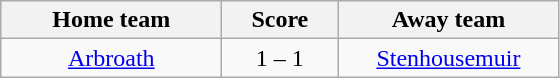<table class="wikitable" style="text-align: center">
<tr>
<th width=140>Home team</th>
<th width=70>Score</th>
<th width=140>Away team</th>
</tr>
<tr>
<td><a href='#'>Arbroath</a></td>
<td>1 – 1</td>
<td><a href='#'>Stenhousemuir</a></td>
</tr>
</table>
